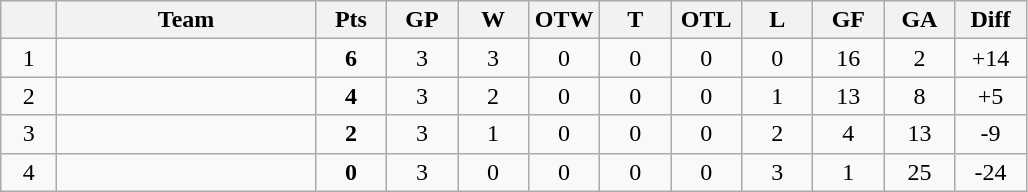<table class="wikitable" style="text-align:center;">
<tr>
<th width=30></th>
<th width=165>Team</th>
<th width=40>Pts</th>
<th width=40>GP</th>
<th width=40>W</th>
<th width=40>OTW</th>
<th width=40>T</th>
<th width=40>OTL</th>
<th width=40>L</th>
<th width=40>GF</th>
<th width=40>GA</th>
<th width=40>Diff</th>
</tr>
<tr>
<td>1</td>
<td style="text-align:left;"></td>
<td><strong>6</strong></td>
<td>3</td>
<td>3</td>
<td>0</td>
<td>0</td>
<td>0</td>
<td>0</td>
<td>16</td>
<td>2</td>
<td>+14</td>
</tr>
<tr>
<td>2</td>
<td style="text-align:left;"></td>
<td><strong>4</strong></td>
<td>3</td>
<td>2</td>
<td>0</td>
<td>0</td>
<td>0</td>
<td>1</td>
<td>13</td>
<td>8</td>
<td>+5</td>
</tr>
<tr>
<td>3</td>
<td style="text-align:left;"></td>
<td><strong>2</strong></td>
<td>3</td>
<td>1</td>
<td>0</td>
<td>0</td>
<td>0</td>
<td>2</td>
<td>4</td>
<td>13</td>
<td>-9</td>
</tr>
<tr>
<td>4</td>
<td style="text-align:left;"></td>
<td><strong>0</strong></td>
<td>3</td>
<td>0</td>
<td>0</td>
<td>0</td>
<td>0</td>
<td>3</td>
<td>1</td>
<td>25</td>
<td>-24</td>
</tr>
</table>
